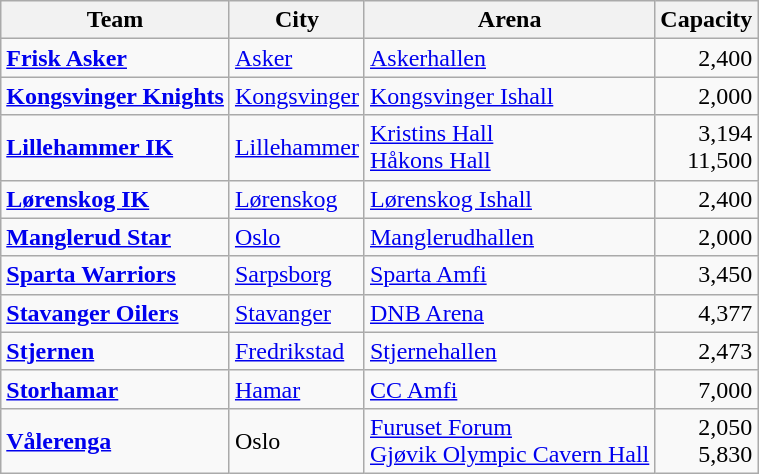<table class="wikitable sortable">
<tr>
<th>Team</th>
<th>City</th>
<th>Arena</th>
<th>Capacity</th>
</tr>
<tr>
<td><strong><a href='#'>Frisk Asker</a></strong></td>
<td><a href='#'>Asker</a></td>
<td><a href='#'>Askerhallen</a></td>
<td align="right">2,400</td>
</tr>
<tr>
<td><strong><a href='#'>Kongsvinger Knights</a></strong></td>
<td><a href='#'>Kongsvinger</a></td>
<td><a href='#'>Kongsvinger Ishall</a></td>
<td align="right">2,000</td>
</tr>
<tr>
<td><strong><a href='#'>Lillehammer IK</a></strong></td>
<td><a href='#'>Lillehammer</a></td>
<td><a href='#'>Kristins Hall</a> <br> <a href='#'>Håkons Hall</a></td>
<td align="right">3,194 <br> 11,500</td>
</tr>
<tr>
<td><strong><a href='#'>Lørenskog IK</a></strong></td>
<td><a href='#'>Lørenskog</a></td>
<td><a href='#'>Lørenskog Ishall</a></td>
<td align="right">2,400</td>
</tr>
<tr>
<td><strong><a href='#'>Manglerud Star</a></strong></td>
<td><a href='#'>Oslo</a></td>
<td><a href='#'>Manglerudhallen</a></td>
<td align="right">2,000</td>
</tr>
<tr>
<td><strong><a href='#'>Sparta Warriors</a></strong></td>
<td><a href='#'>Sarpsborg</a></td>
<td><a href='#'>Sparta Amfi</a></td>
<td align="right">3,450</td>
</tr>
<tr>
<td><strong><a href='#'>Stavanger Oilers</a></strong></td>
<td><a href='#'>Stavanger</a></td>
<td><a href='#'>DNB Arena</a></td>
<td align="right">4,377</td>
</tr>
<tr>
<td><strong><a href='#'>Stjernen</a></strong></td>
<td><a href='#'>Fredrikstad</a></td>
<td><a href='#'>Stjernehallen</a></td>
<td align="right">2,473</td>
</tr>
<tr>
<td><strong><a href='#'>Storhamar</a></strong></td>
<td><a href='#'>Hamar</a></td>
<td><a href='#'>CC Amfi</a></td>
<td align="right">7,000</td>
</tr>
<tr>
<td><strong><a href='#'>Vålerenga</a></strong></td>
<td>Oslo</td>
<td><a href='#'>Furuset Forum</a> <br> <a href='#'>Gjøvik Olympic Cavern Hall</a></td>
<td align="right">2,050 <br> 5,830</td>
</tr>
</table>
